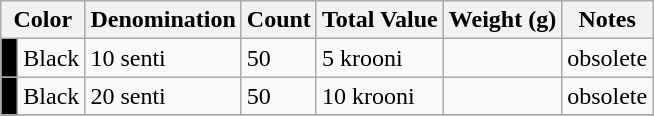<table class="wikitable">
<tr>
<th colspan=2>Color</th>
<th>Denomination</th>
<th>Count</th>
<th>Total Value</th>
<th>Weight (g)</th>
<th>Notes</th>
</tr>
<tr>
<td style="background:Black"> </td>
<td>Black</td>
<td>10 senti</td>
<td>50</td>
<td>5 krooni</td>
<td></td>
<td>obsolete</td>
</tr>
<tr>
<td style="background:Black"> </td>
<td>Black</td>
<td>20 senti</td>
<td>50</td>
<td>10 krooni</td>
<td></td>
<td>obsolete</td>
</tr>
<tr>
</tr>
</table>
